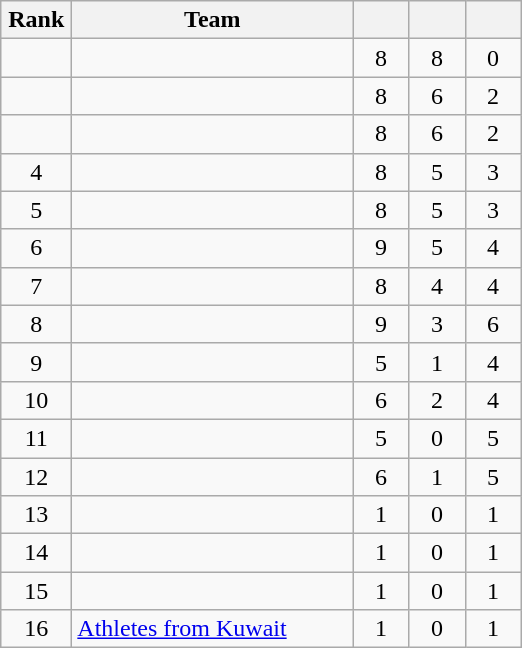<table class="wikitable" style="text-align: center;">
<tr>
<th width=40>Rank</th>
<th width=180>Team</th>
<th width=30></th>
<th width=30></th>
<th width=30></th>
</tr>
<tr>
<td></td>
<td align=left></td>
<td>8</td>
<td>8</td>
<td>0</td>
</tr>
<tr>
<td></td>
<td align=left></td>
<td>8</td>
<td>6</td>
<td>2</td>
</tr>
<tr>
<td></td>
<td align=left></td>
<td>8</td>
<td>6</td>
<td>2</td>
</tr>
<tr>
<td>4</td>
<td align=left></td>
<td>8</td>
<td>5</td>
<td>3</td>
</tr>
<tr>
<td>5</td>
<td align=left></td>
<td>8</td>
<td>5</td>
<td>3</td>
</tr>
<tr>
<td>6</td>
<td align=left></td>
<td>9</td>
<td>5</td>
<td>4</td>
</tr>
<tr>
<td>7</td>
<td align=left></td>
<td>8</td>
<td>4</td>
<td>4</td>
</tr>
<tr>
<td>8</td>
<td align=left></td>
<td>9</td>
<td>3</td>
<td>6</td>
</tr>
<tr>
<td>9</td>
<td align=left></td>
<td>5</td>
<td>1</td>
<td>4</td>
</tr>
<tr>
<td>10</td>
<td align=left></td>
<td>6</td>
<td>2</td>
<td>4</td>
</tr>
<tr>
<td>11</td>
<td align=left></td>
<td>5</td>
<td>0</td>
<td>5</td>
</tr>
<tr>
<td>12</td>
<td align=left></td>
<td>6</td>
<td>1</td>
<td>5</td>
</tr>
<tr>
<td>13</td>
<td align=left></td>
<td>1</td>
<td>0</td>
<td>1</td>
</tr>
<tr>
<td>14</td>
<td align=left></td>
<td>1</td>
<td>0</td>
<td>1</td>
</tr>
<tr>
<td>15</td>
<td align=left></td>
<td>1</td>
<td>0</td>
<td>1</td>
</tr>
<tr>
<td>16</td>
<td align=left> <a href='#'>Athletes from Kuwait</a></td>
<td>1</td>
<td>0</td>
<td>1</td>
</tr>
</table>
